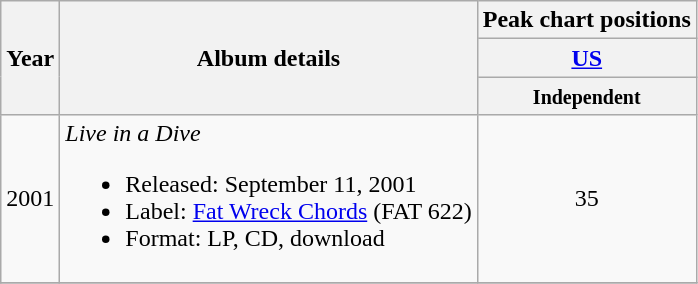<table class ="wikitable">
<tr>
<th rowspan="3">Year</th>
<th rowspan="3">Album details</th>
<th>Peak chart positions</th>
</tr>
<tr>
<th align="center"><a href='#'>US</a></th>
</tr>
<tr>
<th><small>Independent</small><br></th>
</tr>
<tr>
<td>2001</td>
<td><em>Live in a Dive</em><br><ul><li>Released: September 11, 2001</li><li>Label: <a href='#'>Fat Wreck Chords</a> (FAT 622)</li><li>Format: LP, CD, download</li></ul></td>
<td align="center"> 35</td>
</tr>
<tr>
</tr>
</table>
